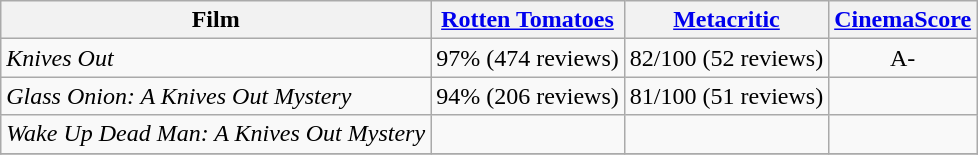<table class="wikitable sortable" style="text-align: center;">
<tr>
<th>Film</th>
<th><a href='#'>Rotten Tomatoes</a></th>
<th><a href='#'>Metacritic</a></th>
<th><a href='#'>CinemaScore</a></th>
</tr>
<tr>
<td style="text-align: left"><em>Knives Out</em></td>
<td>97% (474 reviews)</td>
<td>82/100 (52 reviews)</td>
<td>A-</td>
</tr>
<tr>
<td style="text-align: left"><em>Glass Onion: A Knives Out Mystery</em></td>
<td>94% (206 reviews)</td>
<td>81/100 (51 reviews)</td>
<td></td>
</tr>
<tr>
<td style="text-align: left"><em>Wake Up Dead Man: A Knives Out Mystery</em></td>
<td></td>
<td></td>
<td></td>
</tr>
<tr>
</tr>
</table>
